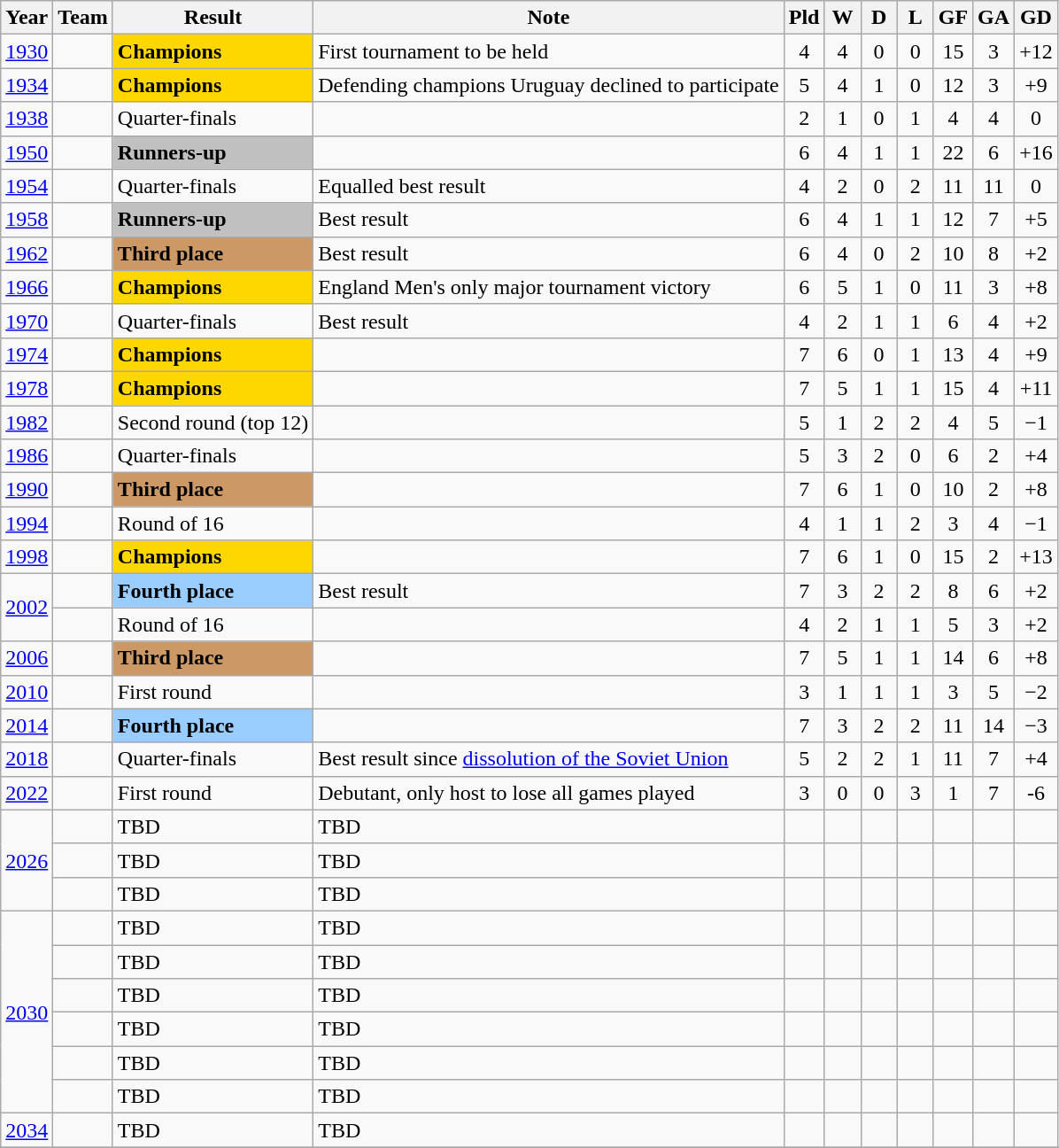<table class="wikitable sortable" style="text-align:center;">
<tr>
<th>Year</th>
<th>Team</th>
<th>Result</th>
<th class="unsortable">Note</th>
<th width=20>Pld</th>
<th width=20>W</th>
<th width=20>D</th>
<th width=20>L</th>
<th width=20>GF</th>
<th width=20>GA</th>
<th width=20>GD</th>
</tr>
<tr>
<td><a href='#'>1930</a></td>
<td align=left></td>
<td align=left bgcolor=gold data-sort-value="-1"><strong>Champions</strong></td>
<td align=left>First tournament to be held</td>
<td>4</td>
<td>4</td>
<td>0</td>
<td>0</td>
<td>15</td>
<td>3</td>
<td>+12</td>
</tr>
<tr>
<td><a href='#'>1934</a></td>
<td align=left></td>
<td align=left bgcolor=gold data-sort-value="-1"><strong>Champions</strong></td>
<td align=left>Defending champions Uruguay declined to participate</td>
<td>5</td>
<td>4</td>
<td>1</td>
<td>0</td>
<td>12</td>
<td>3</td>
<td>+9</td>
</tr>
<tr>
<td><a href='#'>1938</a></td>
<td align=left></td>
<td align=left data-sort-value="-5">Quarter-finals</td>
<td align=left></td>
<td>2</td>
<td>1</td>
<td>0</td>
<td>1</td>
<td>4</td>
<td>4</td>
<td>0</td>
</tr>
<tr>
<td><a href='#'>1950</a></td>
<td align=left></td>
<td align=left bgcolor=silver data-sort-value="-2"><strong>Runners-up</strong></td>
<td align=left></td>
<td>6</td>
<td>4</td>
<td>1</td>
<td>1</td>
<td>22</td>
<td>6</td>
<td>+16</td>
</tr>
<tr>
<td><a href='#'>1954</a></td>
<td align=left></td>
<td align=left data-sort-value="-5">Quarter-finals</td>
<td align=left>Equalled best result</td>
<td>4</td>
<td>2</td>
<td>0</td>
<td>2</td>
<td>11</td>
<td>11</td>
<td>0</td>
</tr>
<tr>
<td><a href='#'>1958</a></td>
<td align=left></td>
<td align=left bgcolor=silver data-sort-value="-2"><strong>Runners-up</strong></td>
<td align=left>Best result</td>
<td>6</td>
<td>4</td>
<td>1</td>
<td>1</td>
<td>12</td>
<td>7</td>
<td>+5</td>
</tr>
<tr>
<td><a href='#'>1962</a></td>
<td align=left></td>
<td align=left bgcolor=#cc9966 data-sort-value="-3"><strong>Third place</strong></td>
<td align=left>Best result</td>
<td>6</td>
<td>4</td>
<td>0</td>
<td>2</td>
<td>10</td>
<td>8</td>
<td>+2</td>
</tr>
<tr>
<td><a href='#'>1966</a></td>
<td align=left></td>
<td align=left bgcolor=gold data-sort-value="-1"><strong>Champions</strong></td>
<td align=left>England Men's only major tournament victory</td>
<td>6</td>
<td>5</td>
<td>1</td>
<td>0</td>
<td>11</td>
<td>3</td>
<td>+8</td>
</tr>
<tr>
<td><a href='#'>1970</a></td>
<td align=left></td>
<td align=left data-sort-value="-5">Quarter-finals</td>
<td align=left>Best result</td>
<td>4</td>
<td>2</td>
<td>1</td>
<td>1</td>
<td>6</td>
<td>4</td>
<td>+2</td>
</tr>
<tr>
<td><a href='#'>1974</a></td>
<td align=left></td>
<td align=left bgcolor=gold data-sort-value="-1"><strong>Champions</strong></td>
<td align=left></td>
<td>7</td>
<td>6</td>
<td>0</td>
<td>1</td>
<td>13</td>
<td>4</td>
<td>+9</td>
</tr>
<tr>
<td><a href='#'>1978</a></td>
<td align=left></td>
<td align=left bgcolor=gold data-sort-value="-1"><strong>Champions</strong></td>
<td align=left></td>
<td>7</td>
<td>5</td>
<td>1</td>
<td>1</td>
<td>15</td>
<td>4</td>
<td>+11</td>
</tr>
<tr>
<td><a href='#'>1982</a></td>
<td align=left></td>
<td align=left data-sort-value="-5.5">Second round (top 12)</td>
<td align=left></td>
<td>5</td>
<td>1</td>
<td>2</td>
<td>2</td>
<td>4</td>
<td>5</td>
<td>−1</td>
</tr>
<tr>
<td><a href='#'>1986</a></td>
<td align=left></td>
<td align=left data-sort-value="-5">Quarter-finals</td>
<td align=left></td>
<td>5</td>
<td>3</td>
<td>2</td>
<td>0</td>
<td>6</td>
<td>2</td>
<td>+4</td>
</tr>
<tr>
<td><a href='#'>1990</a></td>
<td align=left></td>
<td align=left bgcolor=#cc9966 data-sort-value="-3"><strong>Third place</strong></td>
<td align=left></td>
<td>7</td>
<td>6</td>
<td>1</td>
<td>0</td>
<td>10</td>
<td>2</td>
<td>+8</td>
</tr>
<tr>
<td><a href='#'>1994</a></td>
<td align=left></td>
<td align=left data-sort-value="-6">Round of 16</td>
<td align=left></td>
<td>4</td>
<td>1</td>
<td>1</td>
<td>2</td>
<td>3</td>
<td>4</td>
<td>−1</td>
</tr>
<tr>
<td><a href='#'>1998</a></td>
<td align=left></td>
<td align=left bgcolor=gold data-sort-value="-1"><strong>Champions</strong></td>
<td align=left></td>
<td>7</td>
<td>6</td>
<td>1</td>
<td>0</td>
<td>15</td>
<td>2</td>
<td>+13</td>
</tr>
<tr>
<td rowspan=2><a href='#'>2002</a></td>
<td align=left></td>
<td align=left bgcolor=#9acdff data-sort-value="-4"><strong>Fourth place</strong></td>
<td align=left>Best result</td>
<td>7</td>
<td>3</td>
<td>2</td>
<td>2</td>
<td>8</td>
<td>6</td>
<td>+2</td>
</tr>
<tr>
<td align=left></td>
<td align=left data-sort-value="-6">Round of 16</td>
<td align=left></td>
<td>4</td>
<td>2</td>
<td>1</td>
<td>1</td>
<td>5</td>
<td>3</td>
<td>+2</td>
</tr>
<tr>
<td><a href='#'>2006</a></td>
<td align=left></td>
<td align=left bgcolor=#cc9966 data-sort-value="-3"><strong>Third place</strong></td>
<td align=left></td>
<td>7</td>
<td>5</td>
<td>1</td>
<td>1</td>
<td>14</td>
<td>6</td>
<td>+8</td>
</tr>
<tr>
<td><a href='#'>2010</a></td>
<td align=left></td>
<td align=left data-sort-value="-7">First round</td>
<td align=left></td>
<td>3</td>
<td>1</td>
<td>1</td>
<td>1</td>
<td>3</td>
<td>5</td>
<td>−2</td>
</tr>
<tr>
<td><a href='#'>2014</a></td>
<td align=left></td>
<td align=left bgcolor=#9acdff data-sort-value="-4"><strong>Fourth place</strong></td>
<td align=left></td>
<td>7</td>
<td>3</td>
<td>2</td>
<td>2</td>
<td>11</td>
<td>14</td>
<td>−3</td>
</tr>
<tr>
<td><a href='#'>2018</a></td>
<td align=left></td>
<td align=left data-sort-value="-5">Quarter-finals</td>
<td align=left>Best result since <a href='#'>dissolution of the Soviet Union</a></td>
<td>5</td>
<td>2</td>
<td>2</td>
<td>1</td>
<td>11</td>
<td>7</td>
<td>+4</td>
</tr>
<tr>
<td><a href='#'>2022</a></td>
<td align=left></td>
<td align=left>First round</td>
<td align=left>Debutant, only host to lose all games played</td>
<td>3</td>
<td>0</td>
<td>0</td>
<td>3</td>
<td>1</td>
<td>7</td>
<td>-6</td>
</tr>
<tr>
<td rowspan=3><a href='#'>2026</a></td>
<td align=left></td>
<td align=left>TBD</td>
<td align=left>TBD</td>
<td></td>
<td></td>
<td></td>
<td></td>
<td></td>
<td></td>
<td></td>
</tr>
<tr>
<td align=left></td>
<td align=left>TBD</td>
<td align=left>TBD</td>
<td></td>
<td></td>
<td></td>
<td></td>
<td></td>
<td></td>
<td></td>
</tr>
<tr>
<td align=left></td>
<td align=left>TBD</td>
<td align=left>TBD</td>
<td></td>
<td></td>
<td></td>
<td></td>
<td></td>
<td></td>
<td></td>
</tr>
<tr>
<td rowspan=6><a href='#'>2030</a></td>
<td align=left></td>
<td align=left>TBD</td>
<td align=left>TBD</td>
<td></td>
<td></td>
<td></td>
<td></td>
<td></td>
<td></td>
<td></td>
</tr>
<tr>
<td align=left></td>
<td align=left>TBD</td>
<td align=left>TBD</td>
<td></td>
<td></td>
<td></td>
<td></td>
<td></td>
<td></td>
<td></td>
</tr>
<tr>
<td align=left></td>
<td align=left>TBD</td>
<td align=left>TBD</td>
<td></td>
<td></td>
<td></td>
<td></td>
<td></td>
<td></td>
<td></td>
</tr>
<tr>
<td align=left></td>
<td align=left>TBD</td>
<td align=left>TBD</td>
<td></td>
<td></td>
<td></td>
<td></td>
<td></td>
<td></td>
<td></td>
</tr>
<tr>
<td align=left></td>
<td align=left>TBD</td>
<td align=left>TBD</td>
<td></td>
<td></td>
<td></td>
<td></td>
<td></td>
<td></td>
<td></td>
</tr>
<tr>
<td align=left></td>
<td align=left>TBD</td>
<td align=left>TBD</td>
<td></td>
<td></td>
<td></td>
<td></td>
<td></td>
<td></td>
<td></td>
</tr>
<tr>
<td><a href='#'>2034</a></td>
<td align=left></td>
<td align=left>TBD</td>
<td align=left>TBD</td>
<td></td>
<td></td>
<td></td>
<td></td>
<td></td>
<td></td>
<td></td>
</tr>
<tr>
</tr>
</table>
